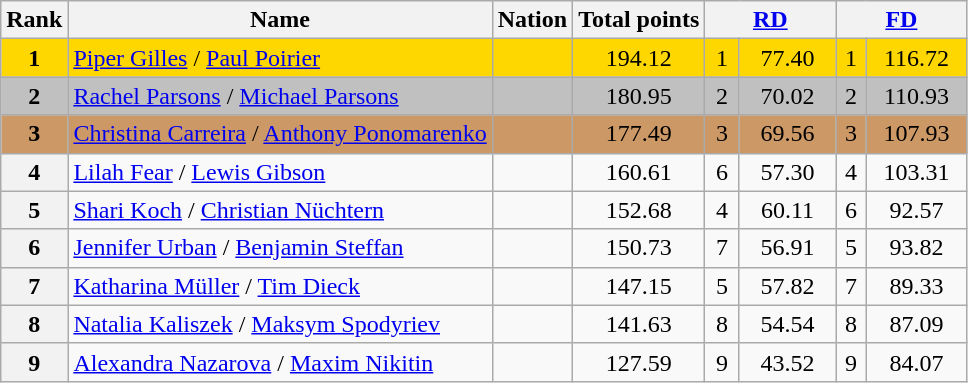<table class="wikitable sortable">
<tr>
<th>Rank</th>
<th>Name</th>
<th>Nation</th>
<th>Total points</th>
<th colspan="2" width="80px"><a href='#'>RD</a></th>
<th colspan="2" width="80px"><a href='#'>FD</a></th>
</tr>
<tr bgcolor="gold">
<td align="center"><strong>1</strong></td>
<td><a href='#'>Piper Gilles</a> / <a href='#'>Paul Poirier</a></td>
<td></td>
<td align="center">194.12</td>
<td align="center">1</td>
<td align="center">77.40</td>
<td align="center">1</td>
<td align="center">116.72</td>
</tr>
<tr bgcolor="silver">
<td align="center"><strong>2</strong></td>
<td><a href='#'>Rachel Parsons</a> / <a href='#'>Michael Parsons</a></td>
<td></td>
<td align="center">180.95</td>
<td align="center">2</td>
<td align="center">70.02</td>
<td align="center">2</td>
<td align="center">110.93</td>
</tr>
<tr bgcolor="cc9966">
<td align="center"><strong>3</strong></td>
<td><a href='#'>Christina Carreira</a> / <a href='#'>Anthony Ponomarenko</a></td>
<td></td>
<td align="center">177.49</td>
<td align="center">3</td>
<td align="center">69.56</td>
<td align="center">3</td>
<td align="center">107.93</td>
</tr>
<tr>
<th>4</th>
<td><a href='#'>Lilah Fear</a> / <a href='#'>Lewis Gibson</a></td>
<td></td>
<td align="center">160.61</td>
<td align="center">6</td>
<td align="center">57.30</td>
<td align="center">4</td>
<td align="center">103.31</td>
</tr>
<tr>
<th>5</th>
<td><a href='#'>Shari Koch</a> / <a href='#'>Christian Nüchtern</a></td>
<td></td>
<td align="center">152.68</td>
<td align="center">4</td>
<td align="center">60.11</td>
<td align="center">6</td>
<td align="center">92.57</td>
</tr>
<tr>
<th>6</th>
<td><a href='#'>Jennifer Urban</a> / <a href='#'>Benjamin Steffan</a></td>
<td></td>
<td align="center">150.73</td>
<td align="center">7</td>
<td align="center">56.91</td>
<td align="center">5</td>
<td align="center">93.82</td>
</tr>
<tr>
<th>7</th>
<td><a href='#'>Katharina Müller</a> / <a href='#'>Tim Dieck</a></td>
<td></td>
<td align="center">147.15</td>
<td align="center">5</td>
<td align="center">57.82</td>
<td align="center">7</td>
<td align="center">89.33</td>
</tr>
<tr>
<th>8</th>
<td><a href='#'>Natalia Kaliszek</a> / <a href='#'>Maksym Spodyriev</a></td>
<td></td>
<td align="center">141.63</td>
<td align="center">8</td>
<td align="center">54.54</td>
<td align="center">8</td>
<td align="center">87.09</td>
</tr>
<tr>
<th>9</th>
<td><a href='#'>Alexandra Nazarova</a> / <a href='#'>Maxim Nikitin</a></td>
<td></td>
<td align="center">127.59</td>
<td align="center">9</td>
<td align="center">43.52</td>
<td align="center">9</td>
<td align="center">84.07</td>
</tr>
</table>
